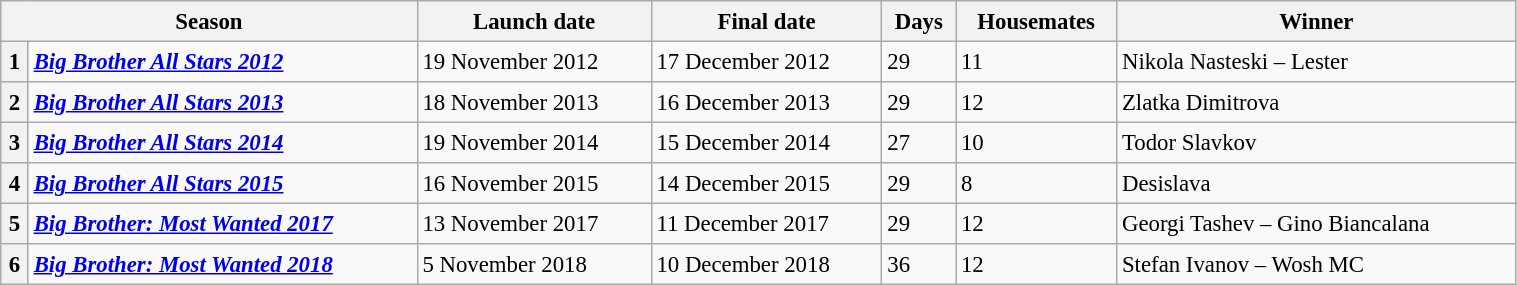<table class="wikitable" style="text-align:left; width: 80%; font-size:95%; line-height:20px;">
<tr>
<th colspan="2">Season</th>
<th>Launch date</th>
<th>Final date</th>
<th>Days</th>
<th>Housemates</th>
<th>Winner</th>
</tr>
<tr>
<th>1</th>
<td><strong><em><a href='#'>Big Brother All Stars 2012</a></em></strong></td>
<td>19 November 2012</td>
<td>17 December 2012</td>
<td>29</td>
<td>11</td>
<td>Nikola Nasteski – Lester</td>
</tr>
<tr>
<th>2</th>
<td><strong><em><a href='#'>Big Brother All Stars 2013</a></em></strong></td>
<td>18 November 2013</td>
<td>16 December 2013</td>
<td>29</td>
<td>12</td>
<td>Zlatka Dimitrova</td>
</tr>
<tr>
<th>3</th>
<td><strong><em><a href='#'>Big Brother All Stars 2014</a></em></strong></td>
<td>19 November 2014</td>
<td>15 December 2014</td>
<td>27</td>
<td>10</td>
<td>Todor Slavkov</td>
</tr>
<tr>
<th>4</th>
<td><strong><em><a href='#'>Big Brother All Stars 2015</a></em></strong></td>
<td>16 November 2015</td>
<td>14 December 2015</td>
<td>29</td>
<td>8</td>
<td>Desislava</td>
</tr>
<tr>
<th>5</th>
<td><strong><em><a href='#'>Big Brother: Most Wanted 2017</a></em></strong></td>
<td>13 November 2017</td>
<td>11 December 2017</td>
<td>29</td>
<td>12</td>
<td>Georgi Tashev – Gino Biancalana</td>
</tr>
<tr>
<th>6</th>
<td><strong><em><a href='#'>Big Brother: Most Wanted 2018</a></em></strong></td>
<td>5 November 2018</td>
<td>10 December 2018</td>
<td>36</td>
<td>12</td>
<td>Stefan Ivanov – Wosh MC</td>
</tr>
</table>
